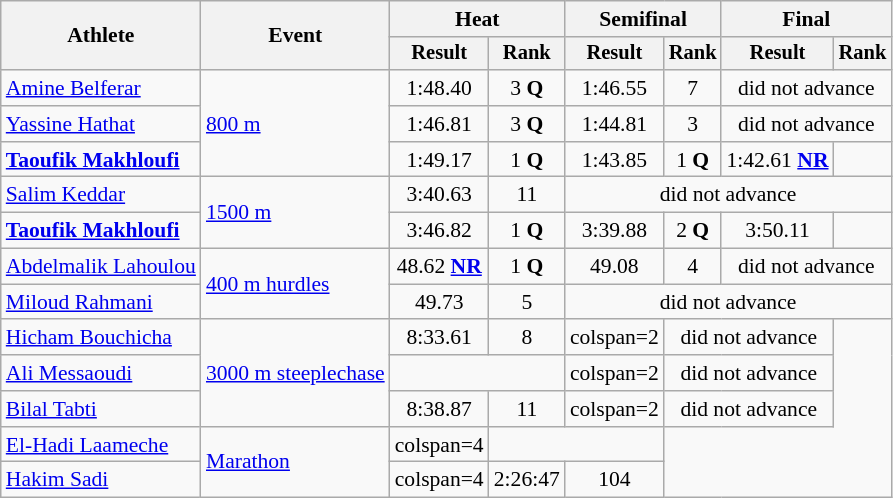<table class="wikitable" style="font-size:90%">
<tr>
<th rowspan="2">Athlete</th>
<th rowspan="2">Event</th>
<th colspan="2">Heat</th>
<th colspan="2">Semifinal</th>
<th colspan="2">Final</th>
</tr>
<tr style="font-size:95%">
<th>Result</th>
<th>Rank</th>
<th>Result</th>
<th>Rank</th>
<th>Result</th>
<th>Rank</th>
</tr>
<tr align=center>
<td align=left><a href='#'>Amine Belferar</a></td>
<td align=left rowspan=3><a href='#'>800 m</a></td>
<td>1:48.40</td>
<td>3 <strong>Q</strong></td>
<td>1:46.55</td>
<td>7</td>
<td colspan=2>did not advance</td>
</tr>
<tr align=center>
<td align=left><a href='#'>Yassine Hathat</a></td>
<td>1:46.81</td>
<td>3 <strong>Q</strong></td>
<td>1:44.81</td>
<td>3</td>
<td colspan=2>did not advance</td>
</tr>
<tr align=center>
<td align=left><strong><a href='#'>Taoufik Makhloufi</a></strong></td>
<td>1:49.17</td>
<td>1 <strong>Q</strong></td>
<td>1:43.85</td>
<td>1 <strong>Q</strong></td>
<td>1:42.61 <strong><a href='#'>NR</a></strong></td>
<td></td>
</tr>
<tr align=center>
<td align=left><a href='#'>Salim Keddar</a></td>
<td align=left rowspan=2><a href='#'>1500 m</a></td>
<td>3:40.63</td>
<td>11</td>
<td colspan=4>did not advance</td>
</tr>
<tr align=center>
<td align=left><strong><a href='#'>Taoufik Makhloufi</a></strong></td>
<td>3:46.82</td>
<td>1 <strong>Q</strong></td>
<td>3:39.88</td>
<td>2 <strong>Q</strong></td>
<td>3:50.11</td>
<td></td>
</tr>
<tr align=center>
<td align=left><a href='#'>Abdelmalik Lahoulou</a></td>
<td align=left rowspan=2><a href='#'>400 m hurdles</a></td>
<td>48.62 <strong><a href='#'>NR</a></strong></td>
<td>1 <strong>Q</strong></td>
<td>49.08</td>
<td>4</td>
<td colspan=2>did not advance</td>
</tr>
<tr align=center>
<td align=left><a href='#'>Miloud Rahmani</a></td>
<td>49.73</td>
<td>5</td>
<td colspan=4>did not advance</td>
</tr>
<tr align=center>
<td align=left><a href='#'>Hicham Bouchicha</a></td>
<td align=left rowspan=3><a href='#'>3000 m steeplechase</a></td>
<td>8:33.61</td>
<td>8</td>
<td>colspan=2 </td>
<td colspan=2>did not advance</td>
</tr>
<tr align=center>
<td align=left><a href='#'>Ali Messaoudi</a></td>
<td colspan=2></td>
<td>colspan=2 </td>
<td colspan=2>did not advance</td>
</tr>
<tr align=center>
<td align=left><a href='#'>Bilal Tabti</a></td>
<td>8:38.87</td>
<td>11</td>
<td>colspan=2 </td>
<td colspan=2>did not advance</td>
</tr>
<tr align=center>
<td align=left><a href='#'>El-Hadi Laameche</a></td>
<td align=left rowspan=2><a href='#'>Marathon</a></td>
<td>colspan=4 </td>
<td colspan=2></td>
</tr>
<tr align=center>
<td align=left><a href='#'>Hakim Sadi</a></td>
<td>colspan=4 </td>
<td>2:26:47</td>
<td>104</td>
</tr>
</table>
